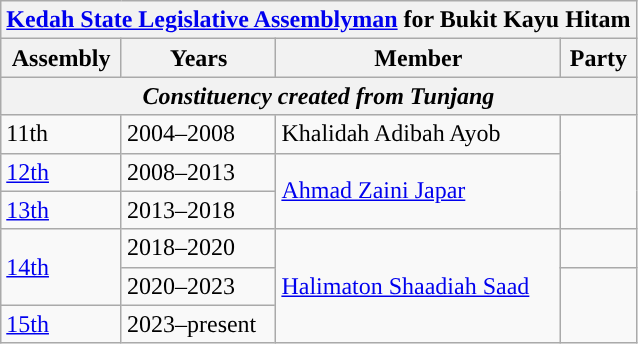<table class="wikitable">
<tr>
<th colspan="4"><a href='#'>Kedah State Legislative Assemblyman</a> for Bukit Kayu Hitam</th>
</tr>
<tr>
<th>Assembly</th>
<th>Years</th>
<th>Member</th>
<th>Party</th>
</tr>
<tr>
<th colspan="4" align="center"><em>Constituency created from Tunjang</em></th>
</tr>
<tr>
<td>11th</td>
<td>2004–2008</td>
<td>Khalidah Adibah Ayob</td>
<td rowspan="3"></td>
</tr>
<tr>
<td><a href='#'>12th</a></td>
<td>2008–2013</td>
<td rowspan="2"><a href='#'>Ahmad Zaini Japar</a></td>
</tr>
<tr>
<td><a href='#'>13th</a></td>
<td>2013–2018</td>
</tr>
<tr>
<td rowspan="2"><a href='#'>14th</a></td>
<td>2018–2020</td>
<td rowspan="3"><a href='#'>Halimaton Shaadiah Saad</a></td>
<td></td>
</tr>
<tr>
<td>2020–2023</td>
<td rowspan="2"></td>
</tr>
<tr>
<td><a href='#'>15th</a></td>
<td>2023–present</td>
</tr>
</table>
